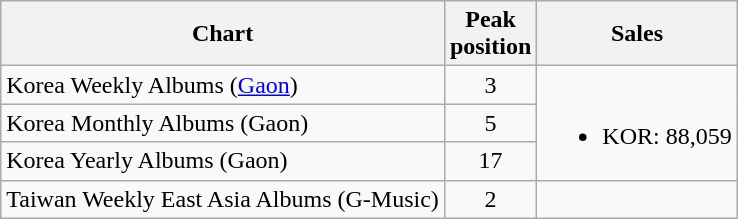<table class="wikitable">
<tr>
<th>Chart</th>
<th>Peak<br>position</th>
<th>Sales</th>
</tr>
<tr>
<td>Korea Weekly Albums (<a href='#'>Gaon</a>)</td>
<td style="text-align:center">3</td>
<td rowspan="3"><br><ul><li>KOR: 88,059</li></ul></td>
</tr>
<tr>
<td>Korea Monthly Albums (Gaon)</td>
<td style="text-align:center">5</td>
</tr>
<tr>
<td>Korea Yearly Albums (Gaon)</td>
<td style="text-align:center">17</td>
</tr>
<tr>
<td>Taiwan Weekly East Asia Albums (G-Music)</td>
<td style="text-align:center">2</td>
<td></td>
</tr>
</table>
